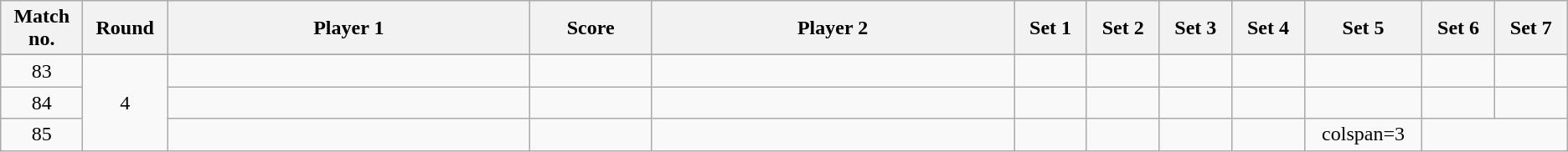<table class="wikitable" style="text-align: center;">
<tr>
<th width="2%">Match no.</th>
<th width="2%">Round</th>
<th width="15%">Player 1</th>
<th width="5%">Score</th>
<th width="15%">Player 2</th>
<th width="3%">Set 1</th>
<th width="3%">Set 2</th>
<th width="3%">Set 3</th>
<th width="3%">Set 4</th>
<th width="3%">Set 5</th>
<th width="3%">Set 6</th>
<th width="3%">Set 7</th>
</tr>
<tr>
</tr>
<tr style=text-align:center;>
<td>83</td>
<td rowspan=3>4</td>
<td></td>
<td></td>
<td></td>
<td></td>
<td></td>
<td></td>
<td></td>
<td></td>
<td></td>
<td></td>
</tr>
<tr style=text-align:center;>
<td>84</td>
<td></td>
<td></td>
<td></td>
<td></td>
<td></td>
<td></td>
<td></td>
<td></td>
<td></td>
<td></td>
</tr>
<tr style=text-align:center;>
<td>85</td>
<td></td>
<td></td>
<td></td>
<td></td>
<td></td>
<td></td>
<td></td>
<td>colspan=3</td>
</tr>
</table>
